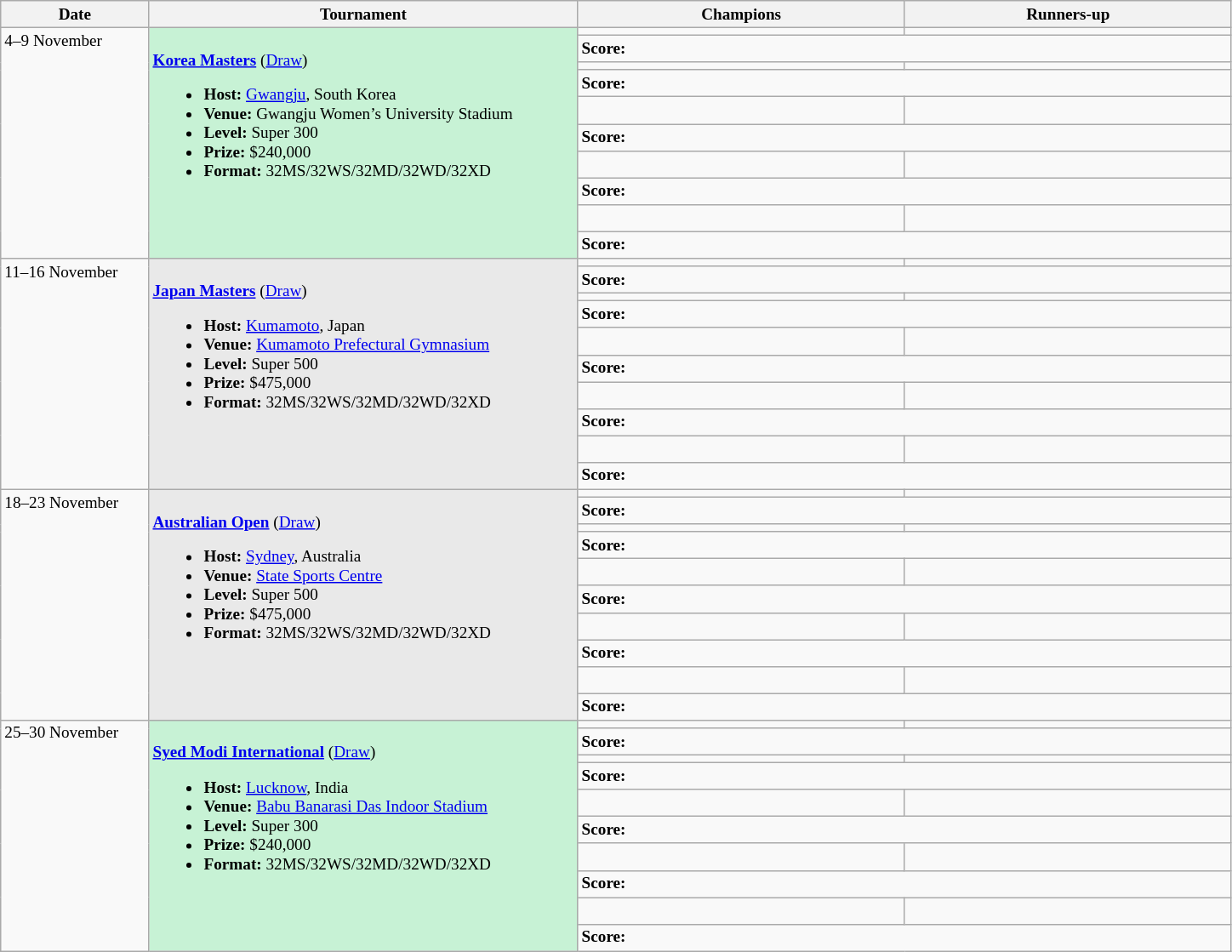<table class="wikitable" style="font-size:80%">
<tr>
<th width="110">Date</th>
<th width="330">Tournament</th>
<th width="250">Champions</th>
<th width="250">Runners-up</th>
</tr>
<tr valign="top">
<td rowspan="10">4–9 November</td>
<td bgcolor="#C7F2D5" rowspan="10"><br><strong><a href='#'>Korea Masters</a></strong> (<a href='#'>Draw</a>)<ul><li><strong>Host:</strong> <a href='#'>Gwangju</a>, South Korea</li><li><strong>Venue:</strong> Gwangju Women’s University Stadium</li><li><strong>Level:</strong> Super 300</li><li><strong>Prize:</strong> $240,000</li><li><strong>Format:</strong> 32MS/32WS/32MD/32WD/32XD</li></ul></td>
<td><strong> </strong></td>
<td></td>
</tr>
<tr>
<td colspan="2"><strong>Score:</strong></td>
</tr>
<tr valign="top">
<td><strong> </strong></td>
<td></td>
</tr>
<tr>
<td colspan="2"><strong>Score:</strong></td>
</tr>
<tr valign="top">
<td><strong> <br> </strong></td>
<td> <br></td>
</tr>
<tr>
<td colspan="2"><strong>Score:</strong></td>
</tr>
<tr valign="top">
<td><strong> <br> </strong></td>
<td> <br></td>
</tr>
<tr>
<td colspan="2"><strong>Score:</strong></td>
</tr>
<tr valign="top">
<td><strong> <br> </strong></td>
<td> <br></td>
</tr>
<tr>
<td colspan="2"><strong>Score:</strong></td>
</tr>
<tr valign="top">
<td rowspan="10">11–16 November</td>
<td bgcolor="#E9E9E9" rowspan="10"><br><strong><a href='#'>Japan Masters</a></strong> (<a href='#'>Draw</a>)<ul><li><strong>Host:</strong> <a href='#'>Kumamoto</a>, Japan</li><li><strong>Venue:</strong> <a href='#'>Kumamoto Prefectural Gymnasium</a></li><li><strong>Level:</strong> Super 500</li><li><strong>Prize:</strong> $475,000</li><li><strong>Format:</strong> 32MS/32WS/32MD/32WD/32XD</li></ul></td>
<td><strong> </strong></td>
<td></td>
</tr>
<tr>
<td colspan="2"><strong>Score:</strong></td>
</tr>
<tr valign="top">
<td><strong> </strong></td>
<td></td>
</tr>
<tr>
<td colspan="2"><strong>Score:</strong></td>
</tr>
<tr valign="top">
<td><strong> <br> </strong></td>
<td> <br></td>
</tr>
<tr>
<td colspan="2"><strong>Score:</strong></td>
</tr>
<tr valign="top">
<td><strong> <br> </strong></td>
<td> <br></td>
</tr>
<tr>
<td colspan="2"><strong>Score:</strong></td>
</tr>
<tr valign="top">
<td><strong> <br> </strong></td>
<td> <br></td>
</tr>
<tr>
<td colspan="2"><strong>Score:</strong></td>
</tr>
<tr valign="top">
<td rowspan="10">18–23 November</td>
<td bgcolor="#E9E9E9" rowspan="10"><br><strong><a href='#'>Australian Open</a></strong> (<a href='#'>Draw</a>)<ul><li><strong>Host:</strong> <a href='#'>Sydney</a>, Australia</li><li><strong>Venue:</strong> <a href='#'>State Sports Centre</a></li><li><strong>Level:</strong> Super 500</li><li><strong>Prize:</strong> $475,000</li><li><strong>Format:</strong> 32MS/32WS/32MD/32WD/32XD</li></ul></td>
<td><strong> </strong></td>
<td></td>
</tr>
<tr>
<td colspan="2"><strong>Score:</strong></td>
</tr>
<tr valign="top">
<td><strong> </strong></td>
<td></td>
</tr>
<tr>
<td colspan="2"><strong>Score:</strong></td>
</tr>
<tr valign="top">
<td><strong> <br> </strong></td>
<td> <br></td>
</tr>
<tr>
<td colspan="2"><strong>Score:</strong></td>
</tr>
<tr valign="top">
<td><strong> <br> </strong></td>
<td> <br></td>
</tr>
<tr>
<td colspan="2"><strong>Score:</strong></td>
</tr>
<tr valign="top">
<td><strong> <br> </strong></td>
<td> <br></td>
</tr>
<tr>
<td colspan="2"><strong>Score:</strong></td>
</tr>
<tr valign="top">
<td rowspan="10">25–30 November</td>
<td bgcolor="#C7F2D5" rowspan="10"><br><strong><a href='#'>Syed Modi International</a></strong> (<a href='#'>Draw</a>)<ul><li><strong>Host:</strong> <a href='#'>Lucknow</a>, India</li><li><strong>Venue:</strong> <a href='#'>Babu Banarasi Das Indoor Stadium</a></li><li><strong>Level:</strong> Super 300</li><li><strong>Prize:</strong> $240,000</li><li><strong>Format:</strong> 32MS/32WS/32MD/32WD/32XD</li></ul></td>
<td><strong> </strong></td>
<td></td>
</tr>
<tr>
<td colspan="2"><strong>Score:</strong></td>
</tr>
<tr valign="top">
<td><strong> </strong></td>
<td></td>
</tr>
<tr>
<td colspan="2"><strong>Score:</strong></td>
</tr>
<tr valign="top">
<td><strong> <br> </strong></td>
<td> <br></td>
</tr>
<tr>
<td colspan="2"><strong>Score:</strong></td>
</tr>
<tr valign="top">
<td><strong> <br> </strong></td>
<td> <br></td>
</tr>
<tr>
<td colspan="2"><strong>Score:</strong></td>
</tr>
<tr valign="top">
<td><strong> <br> </strong></td>
<td> <br></td>
</tr>
<tr>
<td colspan="2"><strong>Score:</strong></td>
</tr>
</table>
